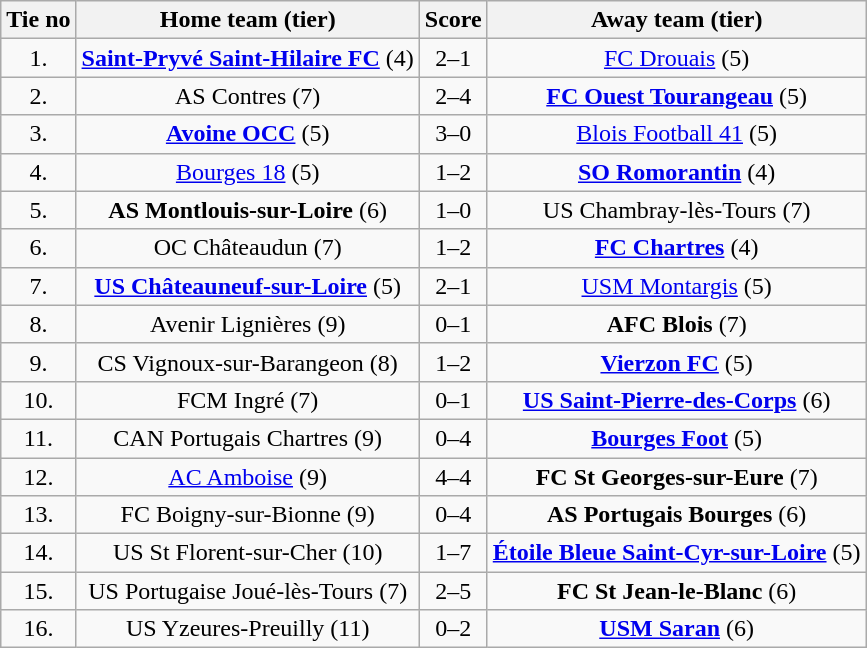<table class="wikitable" style="text-align: center">
<tr>
<th>Tie no</th>
<th>Home team (tier)</th>
<th>Score</th>
<th>Away team (tier)</th>
</tr>
<tr>
<td>1.</td>
<td><strong><a href='#'>Saint-Pryvé Saint-Hilaire FC</a></strong> (4)</td>
<td>2–1</td>
<td><a href='#'>FC Drouais</a> (5)</td>
</tr>
<tr>
<td>2.</td>
<td>AS Contres (7)</td>
<td>2–4</td>
<td><strong><a href='#'>FC Ouest Tourangeau</a></strong> (5)</td>
</tr>
<tr>
<td>3.</td>
<td><strong><a href='#'>Avoine OCC</a></strong> (5)</td>
<td>3–0</td>
<td><a href='#'>Blois Football 41</a> (5)</td>
</tr>
<tr>
<td>4.</td>
<td><a href='#'>Bourges 18</a> (5)</td>
<td>1–2</td>
<td><strong><a href='#'>SO Romorantin</a></strong> (4)</td>
</tr>
<tr>
<td>5.</td>
<td><strong>AS Montlouis-sur-Loire</strong> (6)</td>
<td>1–0</td>
<td>US Chambray-lès-Tours (7)</td>
</tr>
<tr>
<td>6.</td>
<td>OC Châteaudun (7)</td>
<td>1–2</td>
<td><strong><a href='#'>FC Chartres</a></strong> (4)</td>
</tr>
<tr>
<td>7.</td>
<td><strong><a href='#'>US Châteauneuf-sur-Loire</a></strong> (5)</td>
<td>2–1</td>
<td><a href='#'>USM Montargis</a> (5)</td>
</tr>
<tr>
<td>8.</td>
<td>Avenir Lignières (9)</td>
<td>0–1</td>
<td><strong>AFC Blois</strong> (7)</td>
</tr>
<tr>
<td>9.</td>
<td>CS Vignoux-sur-Barangeon (8)</td>
<td>1–2</td>
<td><strong><a href='#'>Vierzon FC</a></strong> (5)</td>
</tr>
<tr>
<td>10.</td>
<td>FCM Ingré (7)</td>
<td>0–1</td>
<td><strong><a href='#'>US Saint-Pierre-des-Corps</a></strong> (6)</td>
</tr>
<tr>
<td>11.</td>
<td>CAN Portugais Chartres (9)</td>
<td>0–4</td>
<td><strong><a href='#'>Bourges Foot</a></strong> (5)</td>
</tr>
<tr>
<td>12.</td>
<td><a href='#'>AC Amboise</a> (9)</td>
<td>4–4 </td>
<td><strong>FC St Georges-sur-Eure</strong> (7)</td>
</tr>
<tr>
<td>13.</td>
<td>FC Boigny-sur-Bionne (9)</td>
<td>0–4</td>
<td><strong>AS Portugais Bourges</strong> (6)</td>
</tr>
<tr>
<td>14.</td>
<td>US St Florent-sur-Cher (10)</td>
<td>1–7</td>
<td><strong><a href='#'>Étoile Bleue Saint-Cyr-sur-Loire</a></strong> (5)</td>
</tr>
<tr>
<td>15.</td>
<td>US Portugaise Joué-lès-Tours (7)</td>
<td>2–5</td>
<td><strong>FC St Jean-le-Blanc</strong> (6)</td>
</tr>
<tr>
<td>16.</td>
<td>US Yzeures-Preuilly (11)</td>
<td>0–2</td>
<td><strong><a href='#'>USM Saran</a></strong> (6)</td>
</tr>
</table>
